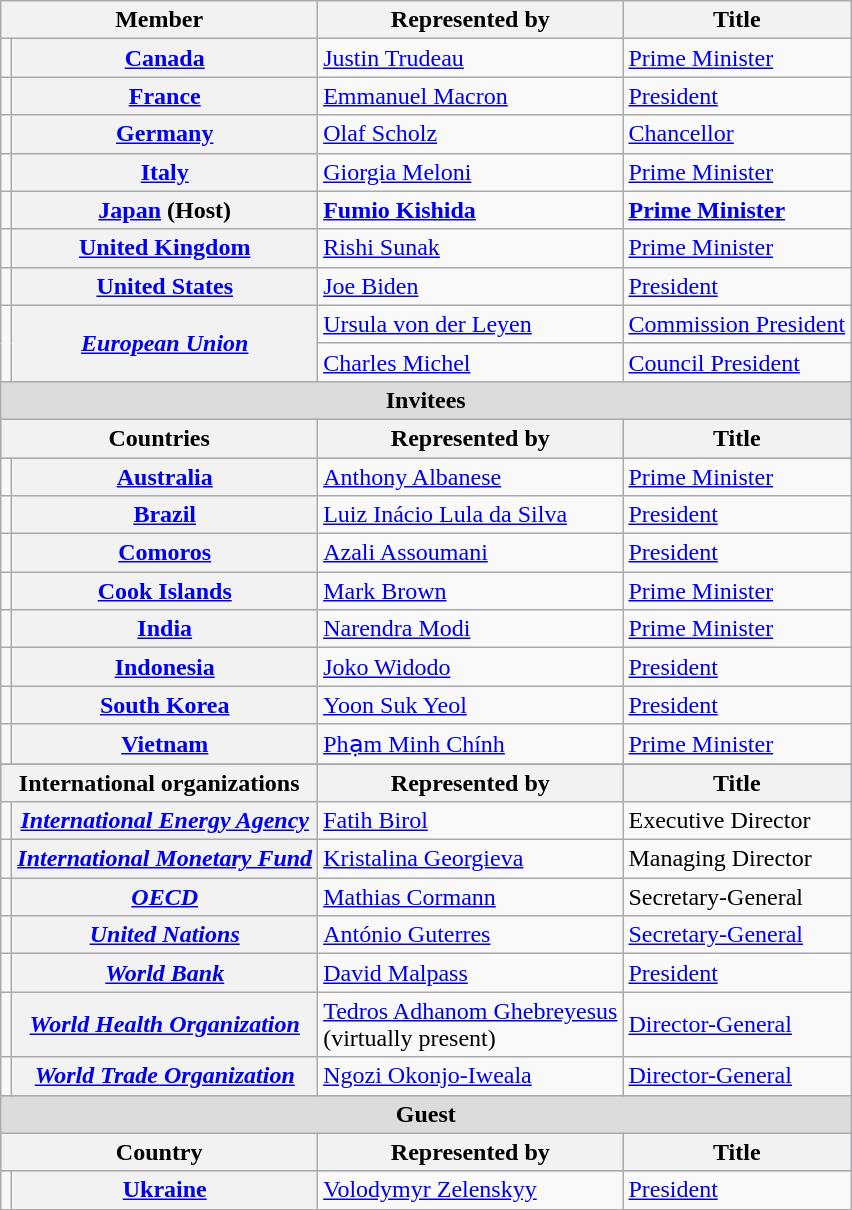<table class="wikitable plainrowheaders">
<tr>
<th scope="col" colspan="2">Member</th>
<th scope="col">Represented by</th>
<th scope="col">Title</th>
</tr>
<tr>
<td></td>
<th scope="row"><a href='#'>Canada</a></th>
<td><a href='#'>Justin Trudeau</a></td>
<td><a href='#'>Prime Minister</a></td>
</tr>
<tr>
<td></td>
<th scope="row"><a href='#'>France</a></th>
<td><a href='#'>Emmanuel Macron</a></td>
<td><a href='#'>President</a></td>
</tr>
<tr>
<td></td>
<th scope="row"><a href='#'>Germany</a></th>
<td><a href='#'>Olaf Scholz</a></td>
<td><a href='#'>Chancellor</a></td>
</tr>
<tr>
<td></td>
<th scope="row"><a href='#'>Italy</a></th>
<td><a href='#'>Giorgia Meloni</a><br></td>
<td><a href='#'>Prime Minister</a></td>
</tr>
<tr>
<td></td>
<th scope="row"><strong><a href='#'>Japan</a> (Host)</strong></th>
<td><strong><a href='#'>Fumio Kishida</a></strong></td>
<td><a href='#'><strong>Prime Minister</strong></a></td>
</tr>
<tr>
<td></td>
<th scope="row"><a href='#'>United Kingdom</a></th>
<td><a href='#'>Rishi Sunak</a></td>
<td><a href='#'>Prime Minister</a></td>
</tr>
<tr>
<td></td>
<th scope="row"><a href='#'>United States</a></th>
<td><a href='#'>Joe Biden</a></td>
<td><a href='#'>President</a></td>
</tr>
<tr>
<td rowspan="2"></td>
<th rowspan="2" scope="row"><em><a href='#'>European Union</a></em></th>
<td><a href='#'>Ursula von der Leyen</a></td>
<td><a href='#'>Commission President</a></td>
</tr>
<tr>
<td><a href='#'>Charles Michel</a></td>
<td><a href='#'>Council President</a></td>
</tr>
<tr>
<td colspan="4" style="text-align: center; background:Gainsboro"><strong>Invitees</strong></td>
</tr>
<tr style="background:LightSteelBlue; text-align:center;">
<th scope="col" colspan=2>Countries</th>
<th scope="col">Represented by</th>
<th scope="col">Title</th>
</tr>
<tr>
<td></td>
<th scope="row"><a href='#'>Australia</a></th>
<td><a href='#'>Anthony Albanese</a></td>
<td><a href='#'>Prime Minister</a></td>
</tr>
<tr>
<td></td>
<th scope="row"><a href='#'>Brazil</a></th>
<td><a href='#'>Luiz Inácio Lula da Silva</a></td>
<td><a href='#'>President</a></td>
</tr>
<tr>
<td></td>
<th scope="row"><a href='#'>Comoros</a></th>
<td><a href='#'>Azali Assoumani</a></td>
<td><a href='#'>President</a></td>
</tr>
<tr>
<td></td>
<th scope="row"><a href='#'>Cook Islands</a></th>
<td><a href='#'>Mark Brown</a></td>
<td><a href='#'>Prime Minister</a></td>
</tr>
<tr>
<td></td>
<th scope="row"><a href='#'>India</a></th>
<td><a href='#'>Narendra Modi</a></td>
<td><a href='#'>Prime Minister</a></td>
</tr>
<tr>
<td></td>
<th scope="row"><a href='#'>Indonesia</a></th>
<td><a href='#'>Joko Widodo</a></td>
<td><a href='#'>President</a></td>
</tr>
<tr>
<td></td>
<th scope="row"><a href='#'>South Korea</a></th>
<td><a href='#'>Yoon Suk Yeol</a></td>
<td><a href='#'>President</a></td>
</tr>
<tr>
<td></td>
<th scope="row"><a href='#'>Vietnam</a></th>
<td><a href='#'>Phạm Minh Chính</a></td>
<td><a href='#'>Prime Minister</a></td>
</tr>
<tr>
</tr>
<tr style="background:LightSteelBlue; text-align:center;">
<th scope="col" colspan=2>International organizations</th>
<th scope="col">Represented by</th>
<th scope="col">Title</th>
</tr>
<tr>
<td></td>
<th scope="row"><em><a href='#'>International Energy Agency</a></em></th>
<td><a href='#'>Fatih Birol</a></td>
<td>Executive Director</td>
</tr>
<tr>
<td></td>
<th scope="row"><em><a href='#'>International Monetary Fund</a></em></th>
<td><a href='#'>Kristalina Georgieva</a></td>
<td>Managing Director</td>
</tr>
<tr>
<td></td>
<th scope="row"><em><a href='#'>OECD</a></em></th>
<td><a href='#'>Mathias Cormann</a></td>
<td>Secretary-General</td>
</tr>
<tr>
<td></td>
<th scope="row"><em><a href='#'>United Nations</a></em></th>
<td><a href='#'>António Guterres</a></td>
<td><a href='#'>Secretary-General</a></td>
</tr>
<tr>
<td></td>
<th scope="row"><em><a href='#'>World Bank</a></em></th>
<td><a href='#'>David Malpass</a></td>
<td><a href='#'>President</a></td>
</tr>
<tr>
<td></td>
<th scope="row"><em><a href='#'>World Health Organization</a></em></th>
<td><a href='#'>Tedros Adhanom Ghebreyesus</a> <br>(virtually present)</td>
<td><a href='#'>Director-General</a></td>
</tr>
<tr>
<td></td>
<th scope="row"><em><a href='#'>World Trade Organization</a></em></th>
<td><a href='#'>Ngozi Okonjo-Iweala</a></td>
<td><a href='#'>Director-General</a></td>
</tr>
<tr>
<td colspan="4" style="text-align: center; background:Gainsboro"><strong>Guest</strong></td>
</tr>
<tr style="background:LightSteelBlue; text-align:center;">
<th scope="col" colspan=2>Country</th>
<th scope="col">Represented by</th>
<th scope="col">Title</th>
</tr>
<tr>
<td></td>
<th scope="row"><a href='#'>Ukraine</a></th>
<td><a href='#'>Volodymyr Zelenskyy</a></td>
<td><a href='#'>President</a></td>
</tr>
</table>
